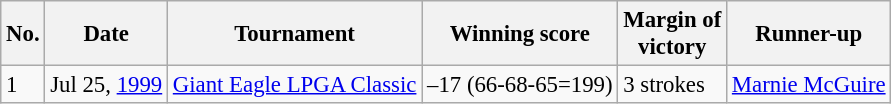<table class="wikitable" style="font-size:95%;">
<tr>
<th>No.</th>
<th>Date</th>
<th>Tournament</th>
<th>Winning score</th>
<th>Margin of <br>victory</th>
<th>Runner-up</th>
</tr>
<tr>
<td>1</td>
<td>Jul 25, <a href='#'>1999</a></td>
<td><a href='#'>Giant Eagle LPGA Classic</a></td>
<td>–17 (66-68-65=199)</td>
<td>3 strokes</td>
<td> <a href='#'>Marnie McGuire</a></td>
</tr>
</table>
